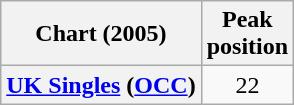<table class="wikitable plainrowheaders" style="text-align:center">
<tr>
<th>Chart (2005)</th>
<th>Peak<br>position</th>
</tr>
<tr>
<th scope="row"><a href='#'>UK Singles</a> (<a href='#'>OCC</a>)</th>
<td>22</td>
</tr>
</table>
